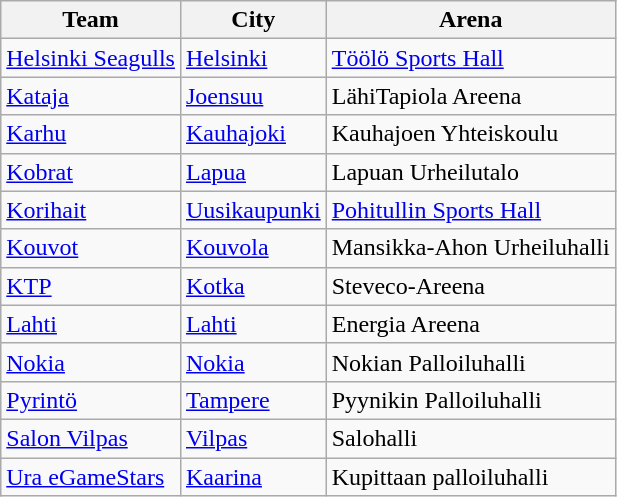<table class="wikitable sortable">
<tr>
<th>Team</th>
<th>City</th>
<th>Arena</th>
</tr>
<tr>
<td><a href='#'>Helsinki Seagulls</a></td>
<td><a href='#'>Helsinki</a></td>
<td><a href='#'>Töölö Sports Hall</a></td>
</tr>
<tr>
<td><a href='#'>Kataja</a></td>
<td><a href='#'>Joensuu</a></td>
<td>LähiTapiola Areena</td>
</tr>
<tr>
<td><a href='#'>Karhu</a></td>
<td><a href='#'>Kauhajoki</a></td>
<td>Kauhajoen Yhteiskoulu</td>
</tr>
<tr>
<td><a href='#'>Kobrat</a></td>
<td><a href='#'>Lapua</a></td>
<td>Lapuan Urheilutalo</td>
</tr>
<tr>
<td><a href='#'>Korihait</a></td>
<td><a href='#'>Uusikaupunki</a></td>
<td><a href='#'>Pohitullin Sports Hall</a></td>
</tr>
<tr>
<td><a href='#'>Kouvot</a></td>
<td><a href='#'>Kouvola</a></td>
<td>Mansikka-Ahon Urheiluhalli</td>
</tr>
<tr>
<td><a href='#'>KTP</a></td>
<td><a href='#'>Kotka</a></td>
<td>Steveco-Areena</td>
</tr>
<tr>
<td><a href='#'>Lahti</a></td>
<td><a href='#'>Lahti</a></td>
<td>Energia Areena</td>
</tr>
<tr>
<td><a href='#'>Nokia</a></td>
<td><a href='#'>Nokia</a></td>
<td>Nokian Palloiluhalli</td>
</tr>
<tr>
<td><a href='#'>Pyrintö</a></td>
<td><a href='#'>Tampere</a></td>
<td>Pyynikin Palloiluhalli</td>
</tr>
<tr>
<td><a href='#'>Salon Vilpas</a></td>
<td><a href='#'>Vilpas</a></td>
<td>Salohalli</td>
</tr>
<tr>
<td><a href='#'>Ura eGameStars</a></td>
<td><a href='#'>Kaarina</a></td>
<td>Kupittaan palloiluhalli</td>
</tr>
</table>
